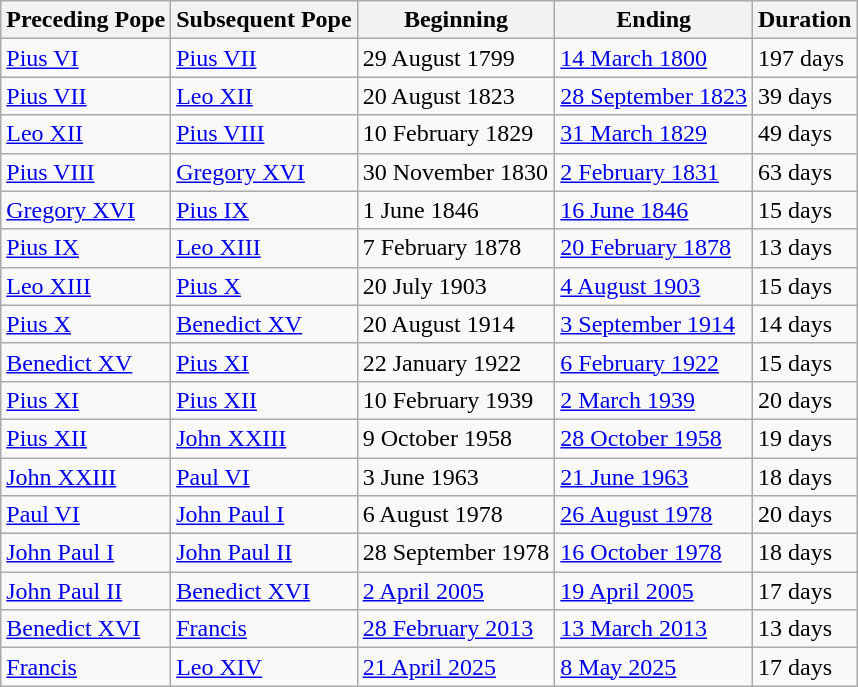<table class="wikitable sortable">
<tr>
<th>Preceding Pope</th>
<th>Subsequent Pope</th>
<th>Beginning</th>
<th>Ending</th>
<th>Duration</th>
</tr>
<tr>
<td><a href='#'>Pius VI</a></td>
<td><a href='#'>Pius VII</a></td>
<td>29 August 1799</td>
<td><a href='#'>14 March 1800</a></td>
<td>197 days</td>
</tr>
<tr>
<td><a href='#'>Pius VII</a></td>
<td><a href='#'>Leo XII</a></td>
<td>20 August 1823</td>
<td><a href='#'>28 September 1823</a></td>
<td>39 days</td>
</tr>
<tr>
<td><a href='#'>Leo XII</a></td>
<td><a href='#'>Pius VIII</a></td>
<td>10 February 1829</td>
<td><a href='#'>31 March 1829</a></td>
<td>49 days</td>
</tr>
<tr>
<td><a href='#'>Pius VIII</a></td>
<td><a href='#'>Gregory XVI</a></td>
<td>30 November 1830</td>
<td><a href='#'>2 February 1831</a></td>
<td>63 days</td>
</tr>
<tr>
<td><a href='#'>Gregory XVI</a></td>
<td><a href='#'>Pius IX</a></td>
<td>1 June 1846</td>
<td><a href='#'>16 June 1846</a></td>
<td>15 days</td>
</tr>
<tr>
<td><a href='#'>Pius IX</a></td>
<td><a href='#'>Leo XIII</a></td>
<td>7 February 1878</td>
<td><a href='#'>20 February 1878</a></td>
<td>13 days</td>
</tr>
<tr>
<td><a href='#'>Leo XIII</a></td>
<td><a href='#'>Pius X</a></td>
<td>20 July 1903</td>
<td><a href='#'>4 August 1903</a></td>
<td>15 days</td>
</tr>
<tr>
<td><a href='#'>Pius X</a></td>
<td><a href='#'>Benedict XV</a></td>
<td>20 August 1914</td>
<td><a href='#'>3 September 1914</a></td>
<td>14 days</td>
</tr>
<tr>
<td><a href='#'>Benedict XV</a></td>
<td><a href='#'>Pius XI</a></td>
<td>22 January 1922</td>
<td><a href='#'>6 February 1922</a></td>
<td>15 days</td>
</tr>
<tr>
<td><a href='#'>Pius XI</a></td>
<td><a href='#'>Pius XII</a></td>
<td>10 February 1939</td>
<td><a href='#'>2 March 1939</a></td>
<td>20 days</td>
</tr>
<tr>
<td><a href='#'>Pius XII</a></td>
<td><a href='#'>John XXIII</a></td>
<td>9 October 1958</td>
<td><a href='#'>28 October 1958</a></td>
<td>19 days</td>
</tr>
<tr>
<td><a href='#'>John XXIII</a></td>
<td><a href='#'>Paul VI</a></td>
<td>3 June 1963</td>
<td><a href='#'>21 June 1963</a></td>
<td>18 days</td>
</tr>
<tr>
<td><a href='#'>Paul VI</a></td>
<td><a href='#'>John Paul I</a></td>
<td>6 August 1978</td>
<td><a href='#'>26 August 1978</a></td>
<td>20 days</td>
</tr>
<tr>
<td><a href='#'>John Paul I</a></td>
<td><a href='#'>John Paul II</a></td>
<td>28 September 1978</td>
<td><a href='#'>16 October 1978</a></td>
<td>18 days</td>
</tr>
<tr>
<td><a href='#'>John Paul II</a></td>
<td><a href='#'>Benedict XVI</a></td>
<td><a href='#'>2 April 2005</a></td>
<td><a href='#'>19 April 2005</a></td>
<td>17 days</td>
</tr>
<tr>
<td><a href='#'>Benedict XVI</a></td>
<td><a href='#'>Francis</a></td>
<td><a href='#'>28 February 2013</a></td>
<td><a href='#'>13 March 2013</a></td>
<td>13 days</td>
</tr>
<tr>
<td><a href='#'>Francis</a></td>
<td><a href='#'>Leo XIV</a></td>
<td><a href='#'>21 April 2025</a></td>
<td><a href='#'>8 May 2025</a></td>
<td>17 days</td>
</tr>
</table>
